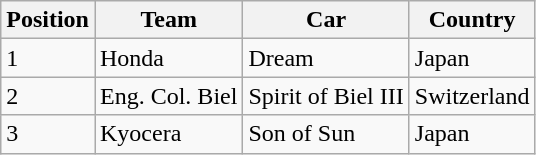<table class="wikitable">
<tr>
<th>Position</th>
<th>Team</th>
<th>Car</th>
<th>Country</th>
</tr>
<tr>
<td>1</td>
<td>Honda</td>
<td>Dream</td>
<td>Japan</td>
</tr>
<tr>
<td>2</td>
<td>Eng. Col. Biel</td>
<td>Spirit of Biel III</td>
<td>Switzerland</td>
</tr>
<tr>
<td>3</td>
<td>Kyocera</td>
<td>Son of Sun</td>
<td>Japan</td>
</tr>
</table>
